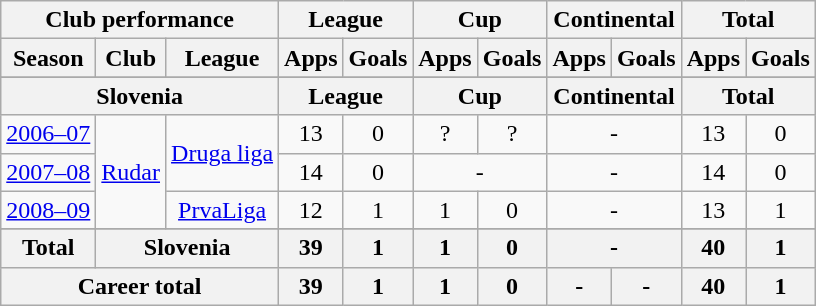<table class="wikitable" style="text-align:center">
<tr>
<th colspan=3>Club performance</th>
<th colspan=2>League</th>
<th colspan=2>Cup</th>
<th colspan=2>Continental</th>
<th colspan=2>Total</th>
</tr>
<tr>
<th>Season</th>
<th>Club</th>
<th>League</th>
<th>Apps</th>
<th>Goals</th>
<th>Apps</th>
<th>Goals</th>
<th>Apps</th>
<th>Goals</th>
<th>Apps</th>
<th>Goals</th>
</tr>
<tr>
</tr>
<tr>
<th colspan=3>Slovenia</th>
<th colspan=2>League</th>
<th colspan=2>Cup</th>
<th colspan=2>Continental</th>
<th colspan=2>Total</th>
</tr>
<tr>
<td><a href='#'>2006–07</a></td>
<td rowspan="3"><a href='#'>Rudar</a></td>
<td rowspan="2"><a href='#'>Druga liga</a></td>
<td>13</td>
<td>0</td>
<td>?</td>
<td>?</td>
<td colspan="2">-</td>
<td>13</td>
<td>0</td>
</tr>
<tr>
<td><a href='#'>2007–08</a></td>
<td>14</td>
<td>0</td>
<td colspan="2">-</td>
<td colspan="2">-</td>
<td>14</td>
<td>0</td>
</tr>
<tr>
<td><a href='#'>2008–09</a></td>
<td><a href='#'>PrvaLiga</a></td>
<td>12</td>
<td>1</td>
<td>1</td>
<td>0</td>
<td colspan="2">-</td>
<td>13</td>
<td>1</td>
</tr>
<tr>
</tr>
<tr>
<th rowspan=1>Total</th>
<th colspan=2>Slovenia</th>
<th>39</th>
<th>1</th>
<th>1</th>
<th>0</th>
<th colspan="2">-</th>
<th>40</th>
<th>1</th>
</tr>
<tr>
<th colspan=3>Career total</th>
<th>39</th>
<th>1</th>
<th>1</th>
<th>0</th>
<th>-</th>
<th>-</th>
<th>40</th>
<th>1</th>
</tr>
</table>
